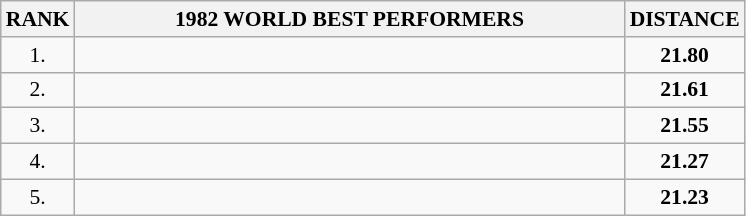<table class="wikitable" style="border-collapse: collapse; font-size: 90%;">
<tr>
<th>RANK</th>
<th align="center" style="width: 25em">1982 WORLD BEST PERFORMERS</th>
<th align="center" style="width: 5em">DISTANCE</th>
</tr>
<tr>
<td align="center">1.</td>
<td></td>
<td align="center"><strong>21.80</strong></td>
</tr>
<tr>
<td align="center">2.</td>
<td></td>
<td align="center"><strong>21.61</strong></td>
</tr>
<tr>
<td align="center">3.</td>
<td></td>
<td align="center"><strong>21.55</strong></td>
</tr>
<tr>
<td align="center">4.</td>
<td></td>
<td align="center"><strong>21.27</strong></td>
</tr>
<tr>
<td align="center">5.</td>
<td></td>
<td align="center"><strong>21.23</strong></td>
</tr>
</table>
